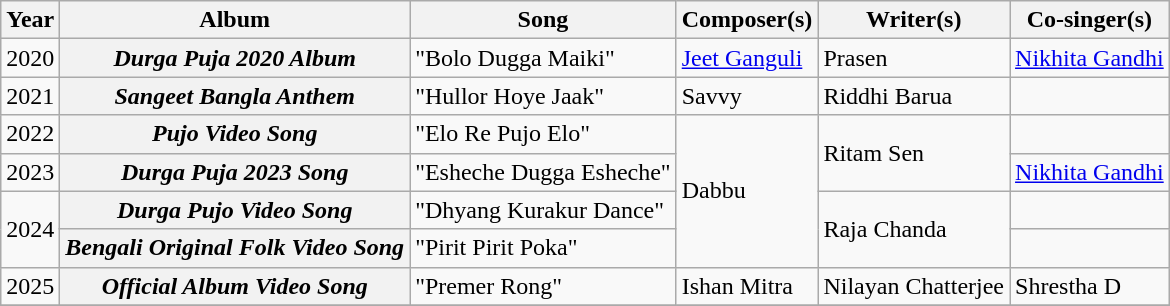<table class="wikitable plainrowheaders">
<tr>
<th scope="col">Year</th>
<th scope="col">Album</th>
<th scope="col">Song</th>
<th scope="col">Composer(s)</th>
<th scope="col">Writer(s)</th>
<th scope="col">Co-singer(s)</th>
</tr>
<tr>
<td>2020</td>
<th><em>Durga Puja 2020 Album</em></th>
<td>"Bolo Dugga Maiki"</td>
<td><a href='#'>Jeet Ganguli</a></td>
<td>Prasen</td>
<td><a href='#'>Nikhita Gandhi</a></td>
</tr>
<tr>
<td>2021</td>
<th><em>Sangeet Bangla Anthem</em></th>
<td>"Hullor Hoye Jaak"</td>
<td>Savvy</td>
<td>Riddhi Barua</td>
<td></td>
</tr>
<tr>
<td>2022</td>
<th><em>Pujo Video Song</em></th>
<td>"Elo Re Pujo Elo"</td>
<td rowspan="4">Dabbu</td>
<td rowspan="2">Ritam Sen</td>
<td></td>
</tr>
<tr>
<td>2023</td>
<th><em>Durga Puja 2023 Song</em></th>
<td>"Esheche Dugga Esheche"</td>
<td><a href='#'>Nikhita Gandhi</a></td>
</tr>
<tr>
<td rowspan="2">2024</td>
<th><em>Durga Pujo Video Song</em></th>
<td>"Dhyang Kurakur Dance"</td>
<td rowspan="2">Raja Chanda</td>
<td></td>
</tr>
<tr>
<th><em>Bengali Original Folk Video Song</em></th>
<td>"Pirit Pirit Poka"</td>
<td></td>
</tr>
<tr>
<td>2025</td>
<th><em>Official Album Video Song</em></th>
<td>"Premer Rong"</td>
<td>Ishan Mitra</td>
<td>Nilayan Chatterjee</td>
<td>Shrestha D</td>
</tr>
<tr>
</tr>
</table>
